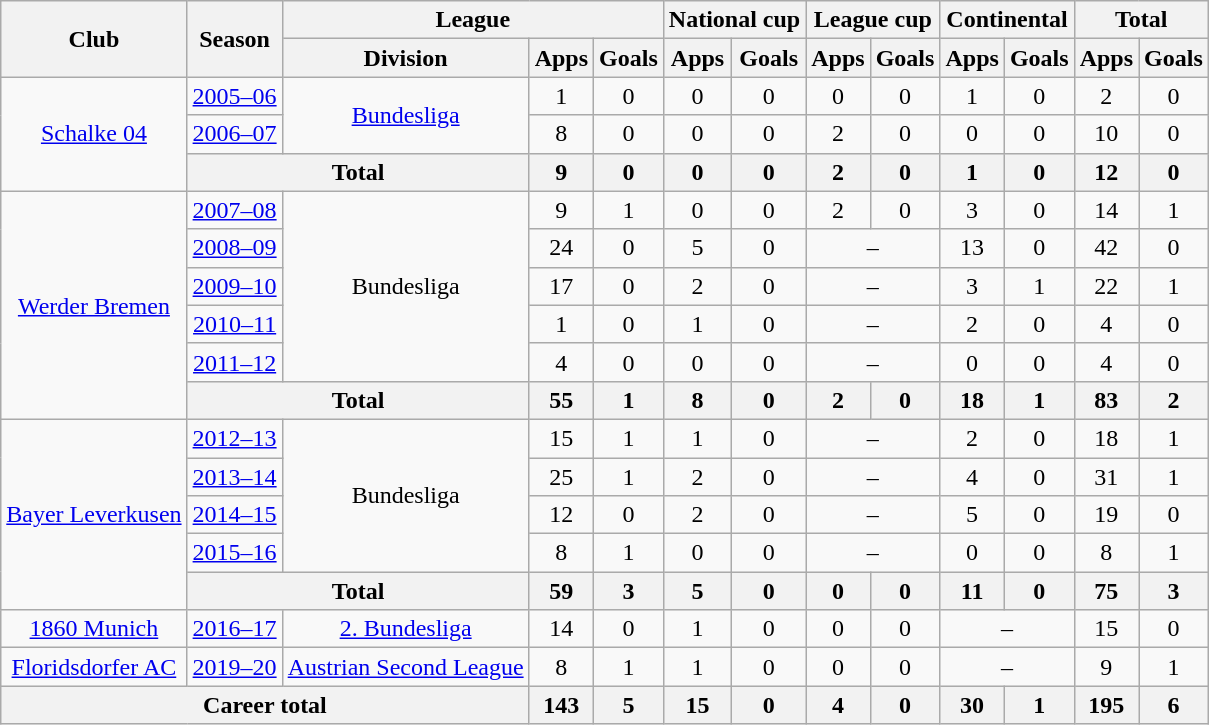<table class="wikitable" style="text-align:center">
<tr>
<th rowspan="2">Club</th>
<th rowspan="2">Season</th>
<th colspan="3">League</th>
<th colspan="2">National cup</th>
<th colspan="2">League cup</th>
<th colspan="2">Continental</th>
<th colspan="2">Total</th>
</tr>
<tr>
<th>Division</th>
<th>Apps</th>
<th>Goals</th>
<th>Apps</th>
<th>Goals</th>
<th>Apps</th>
<th>Goals</th>
<th>Apps</th>
<th>Goals</th>
<th>Apps</th>
<th>Goals</th>
</tr>
<tr>
<td rowspan="3"><a href='#'>Schalke 04</a></td>
<td><a href='#'>2005–06</a></td>
<td rowspan="2"><a href='#'>Bundesliga</a></td>
<td>1</td>
<td>0</td>
<td>0</td>
<td>0</td>
<td>0</td>
<td>0</td>
<td>1</td>
<td>0</td>
<td>2</td>
<td>0</td>
</tr>
<tr>
<td><a href='#'>2006–07</a></td>
<td>8</td>
<td>0</td>
<td>0</td>
<td>0</td>
<td>2</td>
<td>0</td>
<td>0</td>
<td>0</td>
<td>10</td>
<td>0</td>
</tr>
<tr>
<th colspan="2">Total</th>
<th>9</th>
<th>0</th>
<th>0</th>
<th>0</th>
<th>2</th>
<th>0</th>
<th>1</th>
<th>0</th>
<th>12</th>
<th>0</th>
</tr>
<tr>
<td rowspan="6"><a href='#'>Werder Bremen</a></td>
<td><a href='#'>2007–08</a></td>
<td rowspan="5">Bundesliga</td>
<td>9</td>
<td>1</td>
<td>0</td>
<td>0</td>
<td>2</td>
<td>0</td>
<td>3</td>
<td>0</td>
<td>14</td>
<td>1</td>
</tr>
<tr>
<td><a href='#'>2008–09</a></td>
<td>24</td>
<td>0</td>
<td>5</td>
<td>0</td>
<td colspan="2">–</td>
<td>13</td>
<td>0</td>
<td>42</td>
<td>0</td>
</tr>
<tr>
<td><a href='#'>2009–10</a></td>
<td>17</td>
<td>0</td>
<td>2</td>
<td>0</td>
<td colspan="2">–</td>
<td>3</td>
<td>1</td>
<td>22</td>
<td>1</td>
</tr>
<tr>
<td><a href='#'>2010–11</a></td>
<td>1</td>
<td>0</td>
<td>1</td>
<td>0</td>
<td colspan="2">–</td>
<td>2</td>
<td>0</td>
<td>4</td>
<td>0</td>
</tr>
<tr>
<td><a href='#'>2011–12</a></td>
<td>4</td>
<td>0</td>
<td>0</td>
<td>0</td>
<td colspan="2">–</td>
<td>0</td>
<td>0</td>
<td>4</td>
<td>0</td>
</tr>
<tr>
<th colspan="2">Total</th>
<th>55</th>
<th>1</th>
<th>8</th>
<th>0</th>
<th>2</th>
<th>0</th>
<th>18</th>
<th>1</th>
<th>83</th>
<th>2</th>
</tr>
<tr>
<td rowspan="5"><a href='#'>Bayer Leverkusen</a></td>
<td><a href='#'>2012–13</a></td>
<td rowspan="4">Bundesliga</td>
<td>15</td>
<td>1</td>
<td>1</td>
<td>0</td>
<td colspan="2">–</td>
<td>2</td>
<td>0</td>
<td>18</td>
<td>1</td>
</tr>
<tr>
<td><a href='#'>2013–14</a></td>
<td>25</td>
<td>1</td>
<td>2</td>
<td>0</td>
<td colspan="2">–</td>
<td>4</td>
<td>0</td>
<td>31</td>
<td>1</td>
</tr>
<tr>
<td><a href='#'>2014–15</a></td>
<td>12</td>
<td>0</td>
<td>2</td>
<td>0</td>
<td colspan="2">–</td>
<td>5</td>
<td>0</td>
<td>19</td>
<td>0</td>
</tr>
<tr>
<td><a href='#'>2015–16</a></td>
<td>8</td>
<td>1</td>
<td>0</td>
<td>0</td>
<td colspan="2">–</td>
<td>0</td>
<td>0</td>
<td>8</td>
<td>1</td>
</tr>
<tr>
<th colspan="2">Total</th>
<th>59</th>
<th>3</th>
<th>5</th>
<th>0</th>
<th>0</th>
<th>0</th>
<th>11</th>
<th>0</th>
<th>75</th>
<th>3</th>
</tr>
<tr>
<td><a href='#'>1860 Munich</a></td>
<td><a href='#'>2016–17</a></td>
<td><a href='#'>2. Bundesliga</a></td>
<td>14</td>
<td>0</td>
<td>1</td>
<td>0</td>
<td>0</td>
<td>0</td>
<td colspan="2">–</td>
<td>15</td>
<td>0</td>
</tr>
<tr>
<td><a href='#'>Floridsdorfer AC</a></td>
<td><a href='#'>2019–20</a></td>
<td><a href='#'>Austrian Second League</a></td>
<td>8</td>
<td>1</td>
<td>1</td>
<td>0</td>
<td>0</td>
<td>0</td>
<td colspan="2">–</td>
<td>9</td>
<td>1</td>
</tr>
<tr>
<th colspan="3">Career total</th>
<th>143</th>
<th>5</th>
<th>15</th>
<th>0</th>
<th>4</th>
<th>0</th>
<th>30</th>
<th>1</th>
<th>195</th>
<th>6</th>
</tr>
</table>
